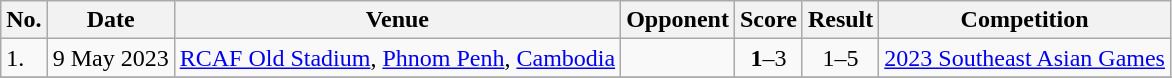<table class="wikitable">
<tr>
<th>No.</th>
<th>Date</th>
<th>Venue</th>
<th>Opponent</th>
<th>Score</th>
<th>Result</th>
<th>Competition</th>
</tr>
<tr>
<td>1.</td>
<td>9 May 2023</td>
<td><a href='#'>RCAF Old Stadium</a>, <a href='#'>Phnom Penh</a>, <a href='#'>Cambodia</a></td>
<td></td>
<td align=center><strong>1</strong>–3</td>
<td align=center>1–5</td>
<td><a href='#'>2023 Southeast Asian Games</a></td>
</tr>
<tr>
</tr>
</table>
